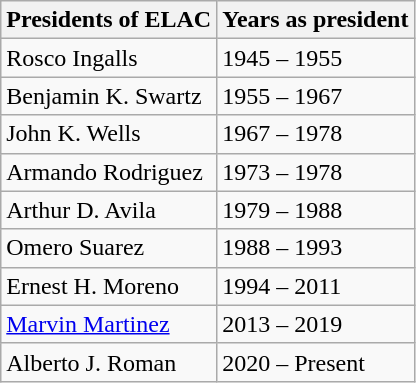<table class="wikitable">
<tr>
<th>Presidents of ELAC</th>
<th>Years as president</th>
</tr>
<tr>
<td>Rosco Ingalls</td>
<td>1945 – 1955</td>
</tr>
<tr>
<td>Benjamin K. Swartz</td>
<td>1955 – 1967</td>
</tr>
<tr>
<td>John K. Wells</td>
<td>1967 – 1978</td>
</tr>
<tr>
<td>Armando Rodriguez</td>
<td>1973 – 1978</td>
</tr>
<tr>
<td>Arthur D. Avila</td>
<td>1979 – 1988</td>
</tr>
<tr>
<td>Omero Suarez</td>
<td>1988 – 1993</td>
</tr>
<tr>
<td>Ernest H. Moreno</td>
<td>1994 – 2011</td>
</tr>
<tr>
<td><a href='#'>Marvin Martinez</a></td>
<td>2013 – 2019</td>
</tr>
<tr>
<td>Alberto J. Roman</td>
<td>2020 – Present</td>
</tr>
</table>
